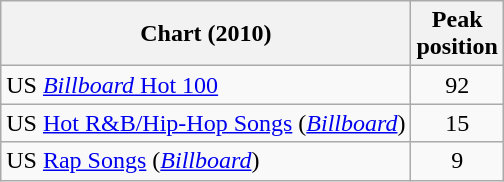<table class="wikitable sortable">
<tr>
<th align="left">Chart (2010)</th>
<th style="text-align:center;">Peak<br>position</th>
</tr>
<tr>
<td align="left">US <a href='#'><em>Billboard</em> Hot 100</a></td>
<td style="text-align:center;">92</td>
</tr>
<tr>
<td align="left">US <a href='#'>Hot R&B/Hip-Hop Songs</a> (<a href='#'><em>Billboard</em></a>)</td>
<td style="text-align:center;">15</td>
</tr>
<tr>
<td align="left">US <a href='#'>Rap Songs</a> (<a href='#'><em>Billboard</em></a>)</td>
<td style="text-align:center;">9</td>
</tr>
</table>
